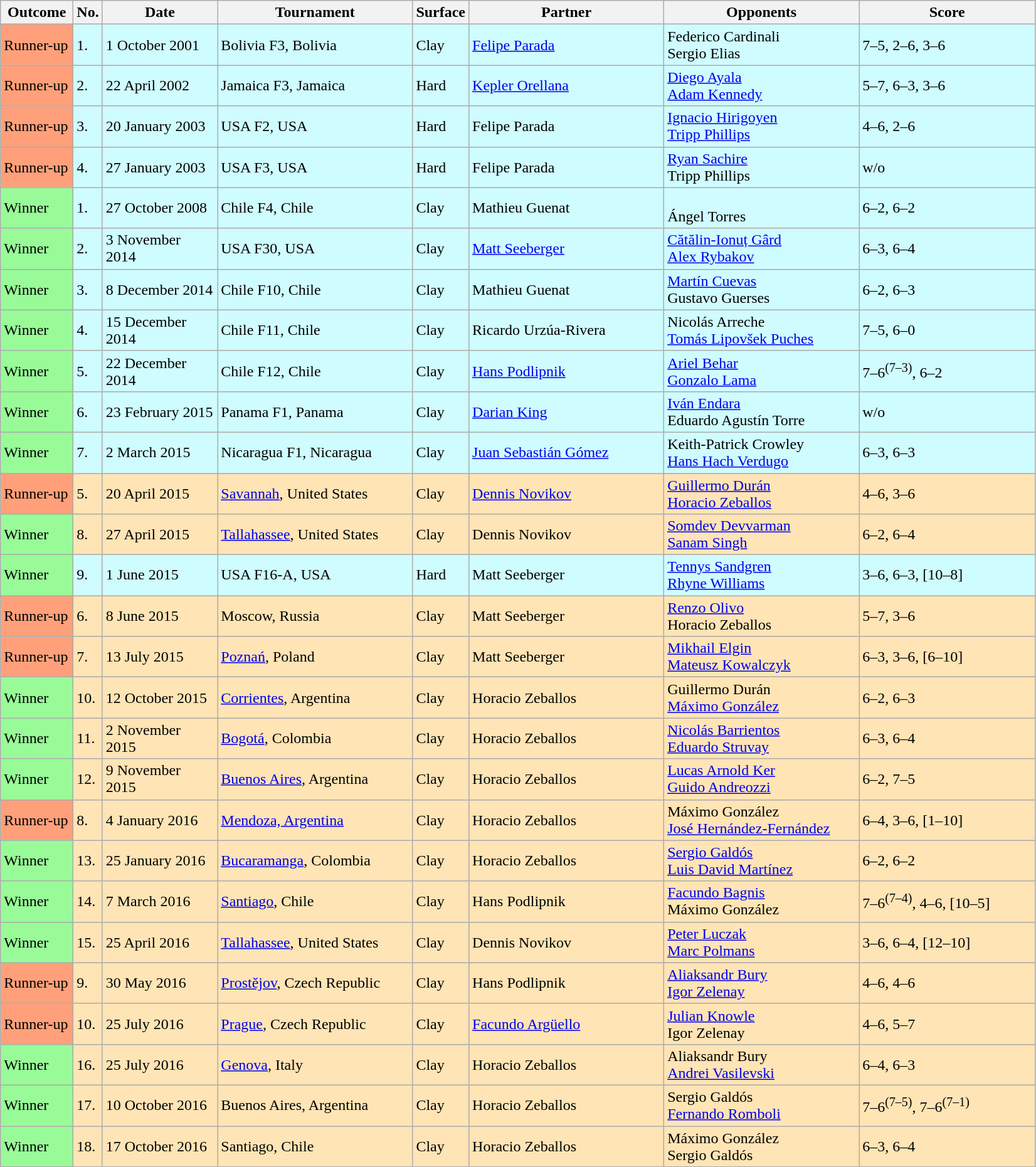<table class="sortable wikitable">
<tr>
<th style="width:70px">Outcome</th>
<th style="width:20px">No.</th>
<th style="width:115px">Date</th>
<th style="width:200px">Tournament</th>
<th style="width:50px">Surface</th>
<th style="width:200px">Partner</th>
<th style="width:200px">Opponents</th>
<th style="width:180px" class="unsortable">Score</th>
</tr>
<tr bgcolor="CFFCFF">
<td bgcolor=FFA07A>Runner-up</td>
<td>1.</td>
<td>1 October 2001</td>
<td>Bolivia F3, Bolivia</td>
<td>Clay</td>
<td> <a href='#'>Felipe Parada</a></td>
<td> Federico Cardinali<br> Sergio Elias</td>
<td>7–5, 2–6, 3–6</td>
</tr>
<tr bgcolor="CFFCFF">
<td bgcolor=FFA07A>Runner-up</td>
<td>2.</td>
<td>22 April 2002</td>
<td>Jamaica F3, Jamaica</td>
<td>Hard</td>
<td> <a href='#'>Kepler Orellana</a></td>
<td> <a href='#'>Diego Ayala</a><br> <a href='#'>Adam Kennedy</a></td>
<td>5–7, 6–3, 3–6</td>
</tr>
<tr bgcolor="CFFCFF">
<td bgcolor=FFA07A>Runner-up</td>
<td>3.</td>
<td>20 January 2003</td>
<td>USA F2, USA</td>
<td>Hard</td>
<td> Felipe Parada</td>
<td> <a href='#'>Ignacio Hirigoyen</a><br> <a href='#'>Tripp Phillips</a></td>
<td>4–6, 2–6</td>
</tr>
<tr bgcolor="CFFCFF">
<td bgcolor=FFA07A>Runner-up</td>
<td>4.</td>
<td>27 January 2003</td>
<td>USA F3, USA</td>
<td>Hard</td>
<td> Felipe Parada</td>
<td> <a href='#'>Ryan Sachire</a><br> Tripp Phillips</td>
<td>w/o</td>
</tr>
<tr bgcolor="CFFCFF">
<td style="background:#98fb98;">Winner</td>
<td>1.</td>
<td>27 October 2008</td>
<td>Chile F4, Chile</td>
<td>Clay</td>
<td> Mathieu Guenat</td>
<td><br> Ángel Torres</td>
<td>6–2, 6–2</td>
</tr>
<tr bgcolor="CFFCFF">
<td style="background:#98fb98;">Winner</td>
<td>2.</td>
<td>3 November 2014</td>
<td>USA F30, USA</td>
<td>Clay</td>
<td> <a href='#'>Matt Seeberger</a></td>
<td> <a href='#'>Cătălin-Ionuț Gârd</a><br> <a href='#'>Alex Rybakov</a></td>
<td>6–3, 6–4</td>
</tr>
<tr bgcolor="CFFCFF">
<td style="background:#98fb98;">Winner</td>
<td>3.</td>
<td>8 December 2014</td>
<td>Chile F10, Chile</td>
<td>Clay</td>
<td> Mathieu Guenat</td>
<td> <a href='#'>Martín Cuevas</a><br> Gustavo Guerses</td>
<td>6–2, 6–3</td>
</tr>
<tr bgcolor="CFFCFF">
<td style="background:#98fb98;">Winner</td>
<td>4.</td>
<td>15 December 2014</td>
<td>Chile F11, Chile</td>
<td>Clay</td>
<td> Ricardo Urzúa-Rivera</td>
<td> Nicolás Arreche<br> <a href='#'>Tomás Lipovšek Puches</a></td>
<td>7–5, 6–0</td>
</tr>
<tr bgcolor="CFFCFF">
<td style="background:#98fb98;">Winner</td>
<td>5.</td>
<td>22 December 2014</td>
<td>Chile F12, Chile</td>
<td>Clay</td>
<td> <a href='#'>Hans Podlipnik</a></td>
<td> <a href='#'>Ariel Behar</a><br> <a href='#'>Gonzalo Lama</a></td>
<td>7–6<sup>(7–3)</sup>, 6–2</td>
</tr>
<tr bgcolor="CFFCFF">
<td style="background:#98fb98;">Winner</td>
<td>6.</td>
<td>23 February 2015</td>
<td>Panama F1, Panama</td>
<td>Clay</td>
<td> <a href='#'>Darian King</a></td>
<td> <a href='#'>Iván Endara</a><br> Eduardo Agustín Torre</td>
<td>w/o</td>
</tr>
<tr bgcolor="CFFCFF">
<td style="background:#98fb98;">Winner</td>
<td>7.</td>
<td>2 March 2015</td>
<td>Nicaragua F1, Nicaragua</td>
<td>Clay</td>
<td> <a href='#'>Juan Sebastián Gómez</a></td>
<td> Keith-Patrick Crowley<br> <a href='#'>Hans Hach Verdugo</a></td>
<td>6–3, 6–3</td>
</tr>
<tr bgcolor="moccasin">
<td bgcolor=FFA07A>Runner-up</td>
<td>5.</td>
<td>20 April 2015</td>
<td><a href='#'>Savannah</a>, United States</td>
<td>Clay</td>
<td> <a href='#'>Dennis Novikov</a></td>
<td> <a href='#'>Guillermo Durán</a><br> <a href='#'>Horacio Zeballos</a></td>
<td>4–6, 3–6</td>
</tr>
<tr bgcolor="moccasin">
<td style="background:#98fb98;">Winner</td>
<td>8.</td>
<td>27 April 2015</td>
<td><a href='#'>Tallahassee</a>, United States</td>
<td>Clay</td>
<td> Dennis Novikov</td>
<td> <a href='#'>Somdev Devvarman</a><br> <a href='#'>Sanam Singh</a></td>
<td>6–2, 6–4</td>
</tr>
<tr bgcolor="CFFCFF">
<td style="background:#98fb98;">Winner</td>
<td>9.</td>
<td>1 June 2015</td>
<td>USA F16-A, USA</td>
<td>Hard</td>
<td> Matt Seeberger</td>
<td> <a href='#'>Tennys Sandgren</a><br> <a href='#'>Rhyne Williams</a></td>
<td>3–6, 6–3, [10–8]</td>
</tr>
<tr bgcolor="moccasin">
<td bgcolor=FFA07A>Runner-up</td>
<td>6.</td>
<td>8 June 2015</td>
<td>Moscow, Russia</td>
<td>Clay</td>
<td> Matt Seeberger</td>
<td> <a href='#'>Renzo Olivo</a><br> Horacio Zeballos</td>
<td>5–7, 3–6</td>
</tr>
<tr bgcolor="moccasin">
<td bgcolor=FFA07A>Runner-up</td>
<td>7.</td>
<td>13 July 2015</td>
<td><a href='#'>Poznań</a>, Poland</td>
<td>Clay</td>
<td> Matt Seeberger</td>
<td> <a href='#'>Mikhail Elgin</a><br> <a href='#'>Mateusz Kowalczyk</a></td>
<td>6–3, 3–6, [6–10]</td>
</tr>
<tr bgcolor="moccasin">
<td style="background:#98fb98;">Winner</td>
<td>10.</td>
<td>12 October 2015</td>
<td><a href='#'>Corrientes</a>, Argentina</td>
<td>Clay</td>
<td> Horacio Zeballos</td>
<td> Guillermo Durán<br> <a href='#'>Máximo González</a></td>
<td>6–2, 6–3</td>
</tr>
<tr bgcolor="moccasin">
<td style="background:#98fb98;">Winner</td>
<td>11.</td>
<td>2 November 2015</td>
<td><a href='#'>Bogotá</a>, Colombia</td>
<td>Clay</td>
<td> Horacio Zeballos</td>
<td> <a href='#'>Nicolás Barrientos</a><br> <a href='#'>Eduardo Struvay</a></td>
<td>6–3, 6–4</td>
</tr>
<tr bgcolor="moccasin">
<td style="background:#98fb98;">Winner</td>
<td>12.</td>
<td>9 November 2015</td>
<td><a href='#'>Buenos Aires</a>, Argentina</td>
<td>Clay</td>
<td> Horacio Zeballos</td>
<td> <a href='#'>Lucas Arnold Ker</a><br> <a href='#'>Guido Andreozzi</a></td>
<td>6–2, 7–5</td>
</tr>
<tr bgcolor="moccasin">
<td bgcolor=FFA07A>Runner-up</td>
<td>8.</td>
<td>4 January 2016</td>
<td><a href='#'>Mendoza, Argentina</a></td>
<td>Clay</td>
<td> Horacio Zeballos</td>
<td> Máximo González<br> <a href='#'>José Hernández-Fernández</a></td>
<td>6–4, 3–6, [1–10]</td>
</tr>
<tr bgcolor="moccasin">
<td style="background:#98fb98;">Winner</td>
<td>13.</td>
<td>25 January 2016</td>
<td><a href='#'>Bucaramanga</a>, Colombia</td>
<td>Clay</td>
<td> Horacio Zeballos</td>
<td> <a href='#'>Sergio Galdós</a><br> <a href='#'>Luis David Martínez</a></td>
<td>6–2, 6–2</td>
</tr>
<tr bgcolor="moccasin">
<td style="background:#98fb98;">Winner</td>
<td>14.</td>
<td>7 March 2016</td>
<td><a href='#'>Santiago</a>, Chile</td>
<td>Clay</td>
<td> Hans Podlipnik</td>
<td> <a href='#'>Facundo Bagnis</a><br> Máximo González</td>
<td>7–6<sup>(7–4)</sup>, 4–6, [10–5]</td>
</tr>
<tr bgcolor="moccasin">
<td style="background:#98fb98;">Winner</td>
<td>15.</td>
<td>25 April 2016</td>
<td><a href='#'>Tallahassee</a>, United States</td>
<td>Clay</td>
<td> Dennis Novikov</td>
<td> <a href='#'>Peter Luczak</a><br> <a href='#'>Marc Polmans</a></td>
<td>3–6, 6–4, [12–10]</td>
</tr>
<tr bgcolor="moccasin">
<td bgcolor=FFA07A>Runner-up</td>
<td>9.</td>
<td>30 May 2016</td>
<td><a href='#'>Prostějov</a>, Czech Republic</td>
<td>Clay</td>
<td> Hans Podlipnik</td>
<td> <a href='#'>Aliaksandr Bury</a><br> <a href='#'>Igor Zelenay</a></td>
<td>4–6, 4–6</td>
</tr>
<tr bgcolor="moccasin">
<td bgcolor=FFA07A>Runner-up</td>
<td>10.</td>
<td>25 July 2016</td>
<td><a href='#'>Prague</a>, Czech Republic</td>
<td>Clay</td>
<td> <a href='#'>Facundo Argüello</a></td>
<td> <a href='#'>Julian Knowle</a><br> Igor Zelenay</td>
<td>4–6, 5–7</td>
</tr>
<tr bgcolor="moccasin">
<td style="background:#98fb98;">Winner</td>
<td>16.</td>
<td>25 July 2016</td>
<td><a href='#'>Genova</a>, Italy</td>
<td>Clay</td>
<td> Horacio Zeballos</td>
<td> Aliaksandr Bury<br> <a href='#'>Andrei Vasilevski</a></td>
<td>6–4, 6–3</td>
</tr>
<tr bgcolor="moccasin">
<td style="background:#98fb98;">Winner</td>
<td>17.</td>
<td>10 October 2016</td>
<td>Buenos Aires, Argentina</td>
<td>Clay</td>
<td> Horacio Zeballos</td>
<td> Sergio Galdós<br> <a href='#'>Fernando Romboli</a></td>
<td>7–6<sup>(7–5)</sup>, 7–6<sup>(7–1)</sup></td>
</tr>
<tr bgcolor="moccasin">
<td style="background:#98fb98;">Winner</td>
<td>18.</td>
<td>17 October 2016</td>
<td>Santiago, Chile</td>
<td>Clay</td>
<td> Horacio Zeballos</td>
<td> Máximo González<br> Sergio Galdós</td>
<td>6–3, 6–4</td>
</tr>
</table>
